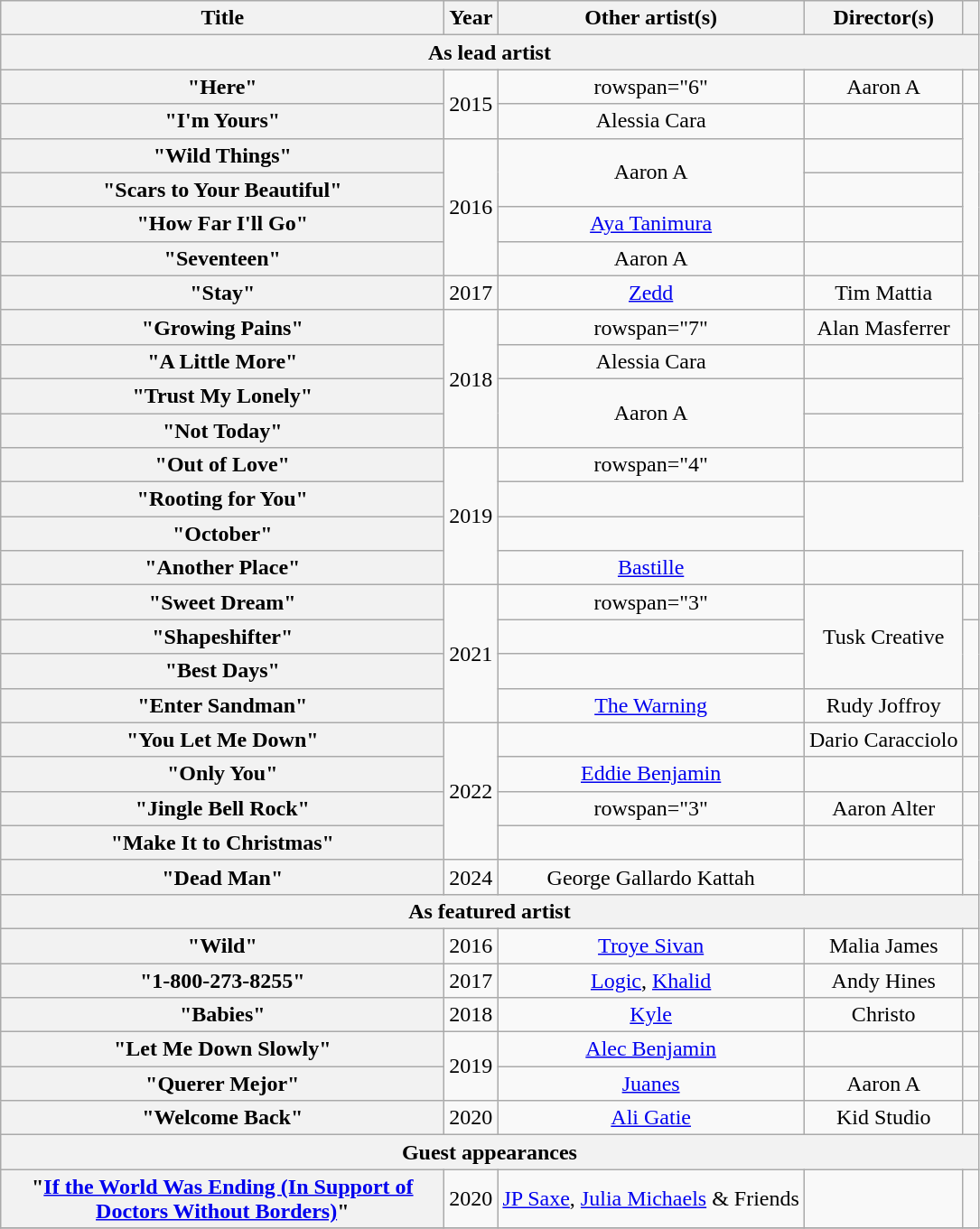<table class="wikitable plainrowheaders" style="text-align:center;">
<tr>
<th scope="col" style="width:20em;">Title</th>
<th scope="col" style="width:1em;">Year</th>
<th scope="col">Other artist(s)</th>
<th scope="col">Director(s)</th>
<th scope="col"></th>
</tr>
<tr>
<th scope="col" colspan="5">As lead artist</th>
</tr>
<tr>
<th scope="row">"Here"</th>
<td rowspan="2">2015</td>
<td>rowspan="6" </td>
<td>Aaron A</td>
<td></td>
</tr>
<tr>
<th scope="row">"I'm Yours"</th>
<td>Alessia Cara</td>
<td></td>
</tr>
<tr>
<th scope="row">"Wild Things"</th>
<td rowspan="4">2016</td>
<td rowspan="2">Aaron A</td>
<td></td>
</tr>
<tr>
<th scope="row">"Scars to Your Beautiful"</th>
<td></td>
</tr>
<tr>
<th scope="row">"How Far I'll Go"</th>
<td><a href='#'>Aya Tanimura</a></td>
<td></td>
</tr>
<tr>
<th scope="row">"Seventeen"</th>
<td>Aaron A</td>
<td></td>
</tr>
<tr>
<th scope="row">"Stay"</th>
<td>2017</td>
<td><a href='#'>Zedd</a></td>
<td>Tim Mattia</td>
<td></td>
</tr>
<tr>
<th scope="row">"Growing Pains"</th>
<td rowspan="4">2018</td>
<td>rowspan="7" </td>
<td>Alan Masferrer</td>
<td></td>
</tr>
<tr>
<th scope="row">"A Little More"</th>
<td>Alessia Cara</td>
<td></td>
</tr>
<tr>
<th scope="row">"Trust My Lonely"</th>
<td rowspan="2">Aaron A</td>
<td></td>
</tr>
<tr>
<th scope="row">"Not Today"</th>
<td></td>
</tr>
<tr>
<th scope="row">"Out of Love"</th>
<td rowspan="4">2019</td>
<td>rowspan="4" </td>
<td></td>
</tr>
<tr>
<th scope="row">"Rooting for You"</th>
<td></td>
</tr>
<tr>
<th scope="row">"October"</th>
<td></td>
</tr>
<tr>
<th scope="row">"Another Place"</th>
<td><a href='#'>Bastille</a></td>
<td></td>
</tr>
<tr>
<th scope="row">"Sweet Dream"</th>
<td rowspan="4">2021</td>
<td>rowspan="3" </td>
<td rowspan="3">Tusk Creative</td>
<td></td>
</tr>
<tr>
<th scope="row">"Shapeshifter"</th>
<td></td>
</tr>
<tr>
<th scope="row">"Best Days"</th>
<td></td>
</tr>
<tr>
<th scope="row">"Enter Sandman"</th>
<td><a href='#'>The Warning</a></td>
<td>Rudy Joffroy</td>
<td></td>
</tr>
<tr>
<th scope="row">"You Let Me Down"</th>
<td rowspan="4">2022</td>
<td></td>
<td>Dario Caracciolo</td>
<td></td>
</tr>
<tr>
<th scope="row">"Only You"</th>
<td><a href='#'>Eddie Benjamin</a></td>
<td></td>
<td></td>
</tr>
<tr>
<th scope="row">"Jingle Bell Rock"</th>
<td>rowspan="3" </td>
<td>Aaron Alter</td>
<td></td>
</tr>
<tr>
<th scope="row">"Make It to Christmas"</th>
<td></td>
<td></td>
</tr>
<tr>
<th scope="row">"Dead Man"</th>
<td>2024</td>
<td>George Gallardo Kattah</td>
<td></td>
</tr>
<tr>
<th scope="col" colspan="5">As featured artist</th>
</tr>
<tr>
<th scope="row">"Wild"</th>
<td>2016</td>
<td><a href='#'>Troye Sivan</a></td>
<td>Malia James</td>
<td></td>
</tr>
<tr>
<th scope="row">"1-800-273-8255"</th>
<td>2017</td>
<td><a href='#'>Logic</a>, <a href='#'>Khalid</a></td>
<td>Andy Hines</td>
<td></td>
</tr>
<tr>
<th scope="row">"Babies"</th>
<td>2018</td>
<td><a href='#'>Kyle</a></td>
<td>Christo</td>
<td></td>
</tr>
<tr>
<th scope="row">"Let Me Down Slowly"</th>
<td rowspan="2">2019</td>
<td><a href='#'>Alec Benjamin</a></td>
<td></td>
<td></td>
</tr>
<tr>
<th scope="row">"Querer Mejor"</th>
<td><a href='#'>Juanes</a></td>
<td>Aaron A</td>
<td></td>
</tr>
<tr>
<th scope="row">"Welcome Back"</th>
<td>2020</td>
<td><a href='#'>Ali Gatie</a></td>
<td>Kid Studio</td>
<td> </td>
</tr>
<tr>
<th scope="col" colspan="5">Guest appearances</th>
</tr>
<tr>
<th scope="row">"<a href='#'>If the World Was Ending (In Support of Doctors Without Borders)</a>"</th>
<td>2020</td>
<td><a href='#'>JP Saxe</a>, <a href='#'>Julia Michaels</a> & Friends</td>
<td></td>
<td></td>
</tr>
<tr>
</tr>
</table>
